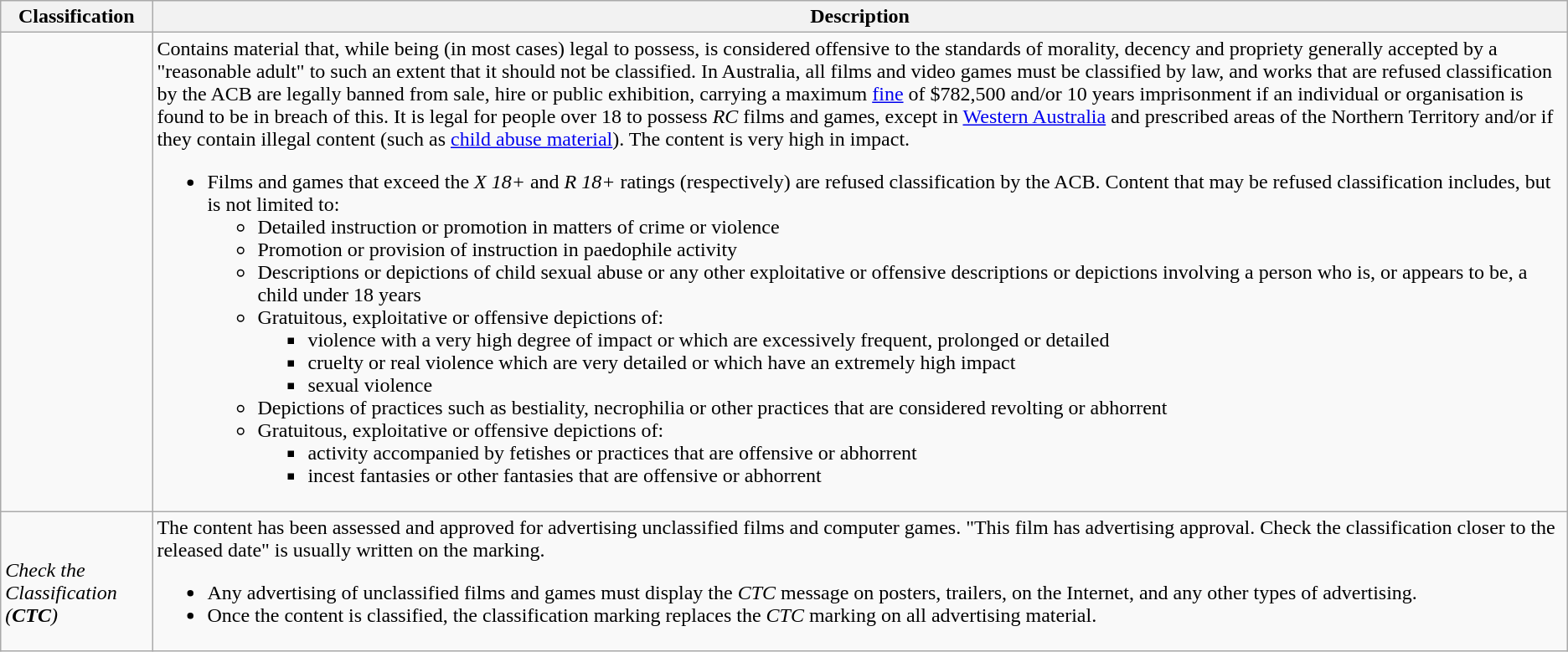<table class="wikitable">
<tr>
<th>Classification</th>
<th>Description</th>
</tr>
<tr>
<td> <br></td>
<td>Contains material that, while being (in most cases) legal to possess, is considered offensive to the standards of morality, decency and propriety generally accepted by a "reasonable adult" to such an extent that it should not be classified. In Australia, all films and video games must be classified by law, and works that are refused classification by the ACB are legally banned from sale, hire or public exhibition, carrying a maximum <a href='#'>fine</a> of $782,500 and/or 10 years imprisonment if an individual or organisation is found to be in breach of this. It is legal for people over 18 to possess <em>RC</em> films and games, except in <a href='#'>Western Australia</a> and prescribed areas of the Northern Territory and/or if they contain illegal content (such as <a href='#'>child abuse material</a>). The content is very high in impact.<br><ul><li>Films and games that exceed the <em>X 18+</em> and <em>R 18+</em> ratings (respectively) are refused classification by the ACB. Content that may be refused classification includes, but is not limited to:<ul><li>Detailed instruction or promotion in matters of crime or violence</li><li>Promotion or provision of instruction in paedophile activity</li><li>Descriptions or depictions of child sexual abuse or any other exploitative or offensive descriptions or depictions involving a person who is, or appears to be, a child under 18 years</li><li>Gratuitous, exploitative or offensive depictions of:<ul><li>violence with a very high degree of impact or which are excessively frequent, prolonged or detailed</li><li>cruelty or real violence which are very detailed or which have an extremely high impact</li><li>sexual violence</li></ul></li><li>Depictions of practices such as bestiality, necrophilia or other practices that are considered revolting or abhorrent</li><li>Gratuitous, exploitative or offensive depictions of:<ul><li>activity accompanied by fetishes or practices that are offensive or abhorrent</li><li>incest fantasies or other fantasies that are offensive or abhorrent</li></ul></li></ul></li></ul></td>
</tr>
<tr>
<td>  <br><em>Check the Classification (<strong>CTC</strong>)</em></td>
<td>The content has been assessed and approved for advertising unclassified films and computer games. "This film has advertising approval. Check the classification closer to the released date" is usually written on the marking.<br><ul><li>Any advertising of unclassified films and games must display the <em>CTC</em> message on posters, trailers, on the Internet, and any other types of advertising.</li><li>Once the content is classified, the classification marking replaces the <em>CTC</em> marking on all advertising material.</li></ul></td>
</tr>
</table>
